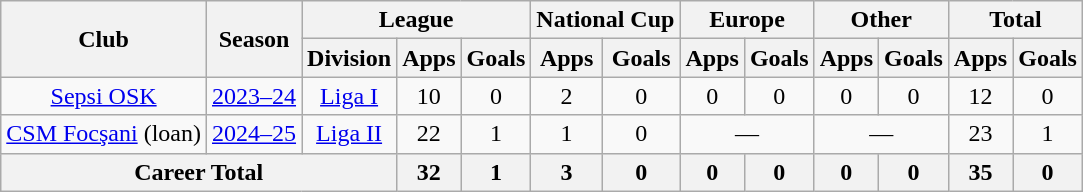<table class=wikitable style=text-align:center>
<tr>
<th rowspan=2>Club</th>
<th rowspan=2>Season</th>
<th colspan=3>League</th>
<th colspan=2>National Cup</th>
<th colspan=2>Europe</th>
<th colspan=2>Other</th>
<th colspan=2>Total</th>
</tr>
<tr>
<th>Division</th>
<th>Apps</th>
<th>Goals</th>
<th>Apps</th>
<th>Goals</th>
<th>Apps</th>
<th>Goals</th>
<th>Apps</th>
<th>Goals</th>
<th>Apps</th>
<th>Goals</th>
</tr>
<tr>
<td><a href='#'>Sepsi OSK</a></td>
<td><a href='#'>2023–24</a></td>
<td><a href='#'>Liga I</a></td>
<td>10</td>
<td>0</td>
<td>2</td>
<td>0</td>
<td>0</td>
<td>0</td>
<td>0</td>
<td>0</td>
<td>12</td>
<td>0</td>
</tr>
<tr>
<td><a href='#'>CSM Focşani</a> (loan)</td>
<td><a href='#'>2024–25</a></td>
<td><a href='#'>Liga II</a></td>
<td>22</td>
<td>1</td>
<td>1</td>
<td>0</td>
<td colspan="2">—</td>
<td colspan="2">—</td>
<td>23</td>
<td>1</td>
</tr>
<tr>
<th colspan="3">Career Total</th>
<th>32</th>
<th>1</th>
<th>3</th>
<th>0</th>
<th>0</th>
<th>0</th>
<th>0</th>
<th>0</th>
<th>35</th>
<th>0</th>
</tr>
</table>
